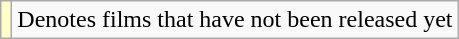<table class="wikitable">
<tr>
<td style="background:#FFFFCC;"></td>
<td>Denotes films that have not been released yet</td>
</tr>
</table>
